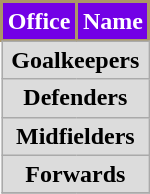<table class="wikitable">
<tr>
<th style="color:#FFFFFF; background: #7300E6; border:2px solid #AB9767;">Office</th>
<th style="color:#FFFFFF; background: #7300E6; border:2px solid #AB9767;">Name</th>
</tr>
<tr>
</tr>
<tr>
<th colspan=16 style=background:#dcdcdc; text-align:center>Goalkeepers<br>

</th>
</tr>
<tr>
<th colspan=16 style=background:#dcdcdc; text-align:center>Defenders<br>









</th>
</tr>
<tr>
<th colspan=16 style=background:#dcdcdc; text-align:center>Midfielders<br>











</th>
</tr>
<tr>
<th colspan=16 style=background:#dcdcdc; text-align:center>Forwards<br>



</th>
</tr>
<tr>
</tr>
</table>
